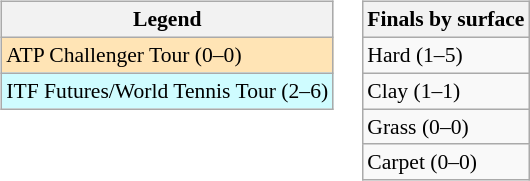<table>
<tr valign=top>
<td><br><table class=wikitable style=font-size:90%>
<tr>
<th>Legend</th>
</tr>
<tr bgcolor=moccasin>
<td>ATP Challenger Tour (0–0)</td>
</tr>
<tr bgcolor=#cffcff>
<td>ITF Futures/World Tennis Tour (2–6)</td>
</tr>
</table>
</td>
<td><br><table class=wikitable style=font-size:90%>
<tr>
<th>Finals by surface</th>
</tr>
<tr>
<td>Hard (1–5)</td>
</tr>
<tr>
<td>Clay (1–1)</td>
</tr>
<tr>
<td>Grass (0–0)</td>
</tr>
<tr>
<td>Carpet (0–0)</td>
</tr>
</table>
</td>
</tr>
</table>
